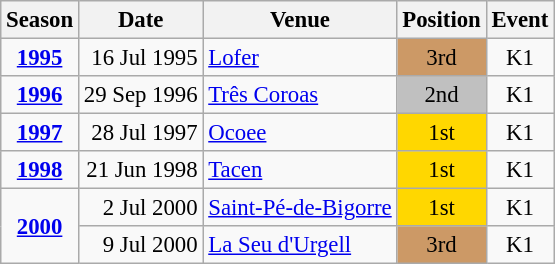<table class="wikitable" style="text-align:center; font-size:95%;">
<tr>
<th>Season</th>
<th>Date</th>
<th>Venue</th>
<th>Position</th>
<th>Event</th>
</tr>
<tr>
<td><strong><a href='#'>1995</a></strong></td>
<td align=right>16 Jul 1995</td>
<td align=left><a href='#'>Lofer</a></td>
<td bgcolor=cc9966>3rd</td>
<td>K1</td>
</tr>
<tr>
<td><strong><a href='#'>1996</a></strong></td>
<td align=right>29 Sep 1996</td>
<td align=left><a href='#'>Três Coroas</a></td>
<td bgcolor=silver>2nd</td>
<td>K1</td>
</tr>
<tr>
<td><strong><a href='#'>1997</a></strong></td>
<td align=right>28 Jul 1997</td>
<td align=left><a href='#'>Ocoee</a></td>
<td bgcolor=gold>1st</td>
<td>K1</td>
</tr>
<tr>
<td><strong><a href='#'>1998</a></strong></td>
<td align=right>21 Jun 1998</td>
<td align=left><a href='#'>Tacen</a></td>
<td bgcolor=gold>1st</td>
<td>K1</td>
</tr>
<tr>
<td rowspan=2><strong><a href='#'>2000</a></strong></td>
<td align=right>2 Jul 2000</td>
<td align=left><a href='#'>Saint-Pé-de-Bigorre</a></td>
<td bgcolor=gold>1st</td>
<td>K1</td>
</tr>
<tr>
<td align=right>9 Jul 2000</td>
<td align=left><a href='#'>La Seu d'Urgell</a></td>
<td bgcolor=cc9966>3rd</td>
<td>K1</td>
</tr>
</table>
